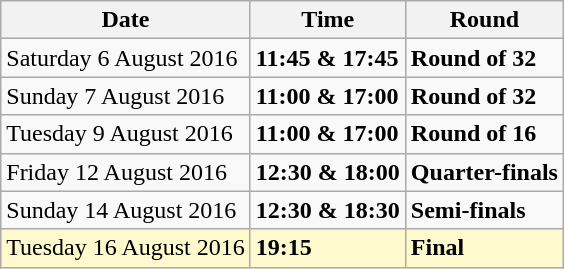<table class="wikitable">
<tr>
<th>Date</th>
<th>Time</th>
<th>Round</th>
</tr>
<tr>
<td>Saturday 6 August 2016</td>
<td><strong>11:45 & 17:45</strong></td>
<td><strong>Round of 32</strong></td>
</tr>
<tr>
<td>Sunday 7 August 2016</td>
<td><strong>11:00 & 17:00</strong></td>
<td><strong>Round of 32</strong></td>
</tr>
<tr>
<td>Tuesday 9 August 2016</td>
<td><strong>11:00 & 17:00</strong></td>
<td><strong>Round of 16</strong></td>
</tr>
<tr>
<td>Friday 12 August 2016</td>
<td><strong>12:30 & 18:00</strong></td>
<td><strong>Quarter-finals</strong></td>
</tr>
<tr>
<td>Sunday 14 August 2016</td>
<td><strong>12:30 & 18:30</strong></td>
<td><strong>Semi-finals</strong></td>
</tr>
<tr>
<td style=background:lemonchiffon>Tuesday 16 August 2016</td>
<td style=background:lemonchiffon><strong>19:15</strong></td>
<td style=background:lemonchiffon><strong>Final</strong></td>
</tr>
</table>
